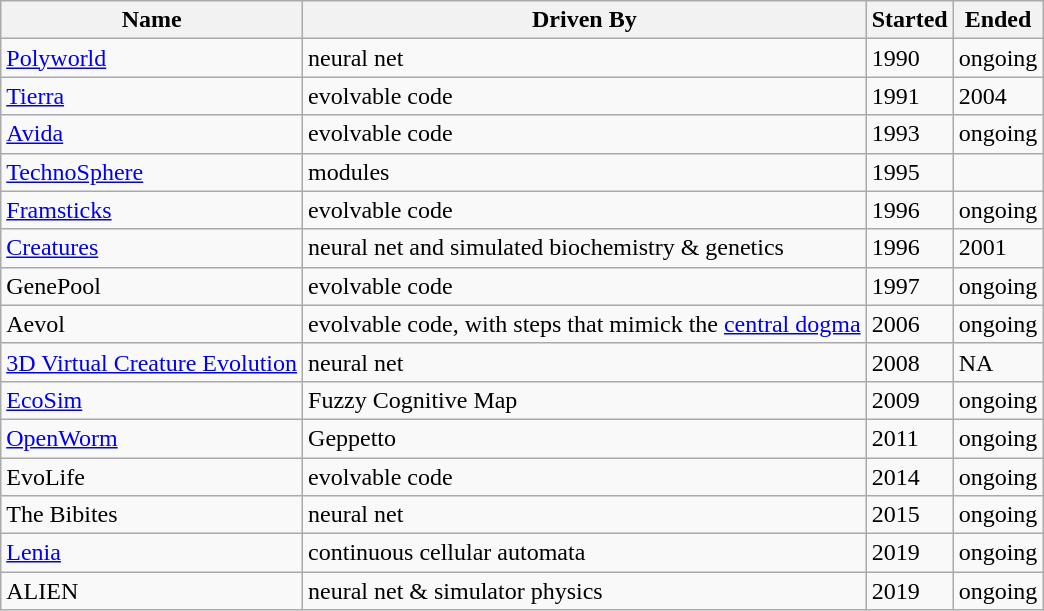<table class="wikitable sortable mw-collapsible">
<tr>
<th>Name</th>
<th>Driven By</th>
<th>Started</th>
<th>Ended</th>
</tr>
<tr>
<td><a href='#'>Polyworld</a></td>
<td>neural net</td>
<td>1990</td>
<td>ongoing</td>
</tr>
<tr>
<td><a href='#'>Tierra</a></td>
<td>evolvable code</td>
<td>1991</td>
<td>2004</td>
</tr>
<tr>
<td><a href='#'>Avida</a></td>
<td>evolvable code</td>
<td>1993</td>
<td>ongoing</td>
</tr>
<tr>
<td><a href='#'>TechnoSphere</a></td>
<td>modules</td>
<td>1995</td>
<td></td>
</tr>
<tr>
<td><a href='#'>Framsticks</a></td>
<td>evolvable code</td>
<td>1996</td>
<td>ongoing</td>
</tr>
<tr>
<td><a href='#'>Creatures</a></td>
<td>neural net and simulated biochemistry & genetics</td>
<td>1996</td>
<td>2001</td>
</tr>
<tr>
<td>GenePool</td>
<td>evolvable code</td>
<td>1997</td>
<td>ongoing</td>
</tr>
<tr>
<td>Aevol</td>
<td>evolvable code, with steps that mimick the <a href='#'>central dogma</a></td>
<td>2006</td>
<td>ongoing</td>
</tr>
<tr>
<td><a href='#'>3D Virtual Creature Evolution</a></td>
<td>neural net</td>
<td>2008</td>
<td>NA</td>
</tr>
<tr>
<td><a href='#'>EcoSim</a></td>
<td>Fuzzy Cognitive Map</td>
<td>2009</td>
<td>ongoing</td>
</tr>
<tr>
<td><a href='#'>OpenWorm</a></td>
<td>Geppetto</td>
<td>2011</td>
<td>ongoing</td>
</tr>
<tr>
<td>EvoLife </td>
<td>evolvable code</td>
<td>2014</td>
<td>ongoing</td>
</tr>
<tr>
<td>The Bibites </td>
<td>neural net</td>
<td>2015</td>
<td>ongoing</td>
</tr>
<tr>
<td><a href='#'>Lenia</a></td>
<td>continuous cellular automata</td>
<td>2019</td>
<td>ongoing</td>
</tr>
<tr>
<td>ALIEN </td>
<td>neural net & simulator physics</td>
<td>2019</td>
<td>ongoing</td>
</tr>
</table>
